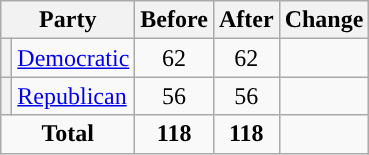<table class="wikitable" style="text-align:center;">
<tr>
<th colspan="2">Party</th>
<th>Before</th>
<th>After</th>
<th>Change</th>
</tr>
<tr>
<th style="background-color:"></th>
<td style="text-align:left;"><a href='#'>Democratic</a></td>
<td>62</td>
<td>62</td>
<td></td>
</tr>
<tr>
<th style="background-color:"></th>
<td style="text-align:left;"><a href='#'>Republican</a></td>
<td>56</td>
<td>56</td>
<td></td>
</tr>
<tr>
<td colspan="2"><strong>Total</strong></td>
<td><strong>118</strong></td>
<td><strong>118</strong></td>
<td></td>
</tr>
</table>
